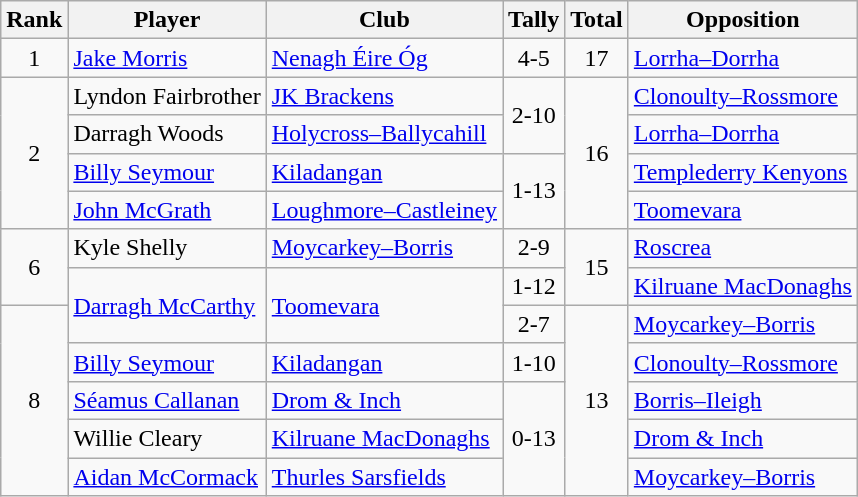<table class="wikitable">
<tr>
<th>Rank</th>
<th>Player</th>
<th>Club</th>
<th>Tally</th>
<th>Total</th>
<th>Opposition</th>
</tr>
<tr>
<td rowspan="1" style="text-align:center;">1</td>
<td><a href='#'>Jake Morris</a></td>
<td><a href='#'>Nenagh Éire Óg</a></td>
<td align=center>4-5</td>
<td align=center>17</td>
<td><a href='#'>Lorrha–Dorrha</a></td>
</tr>
<tr>
<td rowspan="4" style="text-align:center;">2</td>
<td>Lyndon Fairbrother</td>
<td><a href='#'>JK Brackens</a></td>
<td align=center rowspan="2">2-10</td>
<td align=center rowspan="4">16</td>
<td><a href='#'>Clonoulty–Rossmore</a></td>
</tr>
<tr>
<td>Darragh Woods</td>
<td><a href='#'>Holycross–Ballycahill</a></td>
<td><a href='#'>Lorrha–Dorrha</a></td>
</tr>
<tr>
<td><a href='#'>Billy Seymour</a></td>
<td><a href='#'>Kiladangan</a></td>
<td align=center rowspan="2">1-13</td>
<td><a href='#'>Templederry Kenyons</a></td>
</tr>
<tr>
<td><a href='#'>John McGrath</a></td>
<td><a href='#'>Loughmore–Castleiney</a></td>
<td><a href='#'>Toomevara</a></td>
</tr>
<tr>
<td rowspan="2" style="text-align:center;">6</td>
<td>Kyle Shelly</td>
<td><a href='#'>Moycarkey–Borris</a></td>
<td align=center>2-9</td>
<td align=center rowspan="2">15</td>
<td><a href='#'>Roscrea</a></td>
</tr>
<tr>
<td rowspan="2"><a href='#'>Darragh McCarthy</a></td>
<td rowspan="2"><a href='#'>Toomevara</a></td>
<td align=center>1-12</td>
<td><a href='#'>Kilruane MacDonaghs</a></td>
</tr>
<tr>
<td rowspan="5" style="text-align:center;">8</td>
<td align=center>2-7</td>
<td align=center rowspan="5">13</td>
<td><a href='#'>Moycarkey–Borris</a></td>
</tr>
<tr>
<td><a href='#'>Billy Seymour</a></td>
<td><a href='#'>Kiladangan</a></td>
<td align=center>1-10</td>
<td><a href='#'>Clonoulty–Rossmore</a></td>
</tr>
<tr>
<td><a href='#'>Séamus Callanan</a></td>
<td><a href='#'>Drom & Inch</a></td>
<td align=center rowspan="3">0-13</td>
<td><a href='#'>Borris–Ileigh</a></td>
</tr>
<tr>
<td>Willie Cleary</td>
<td><a href='#'>Kilruane MacDonaghs</a></td>
<td><a href='#'>Drom & Inch</a></td>
</tr>
<tr>
<td><a href='#'>Aidan McCormack</a></td>
<td><a href='#'>Thurles Sarsfields</a></td>
<td><a href='#'>Moycarkey–Borris</a></td>
</tr>
</table>
